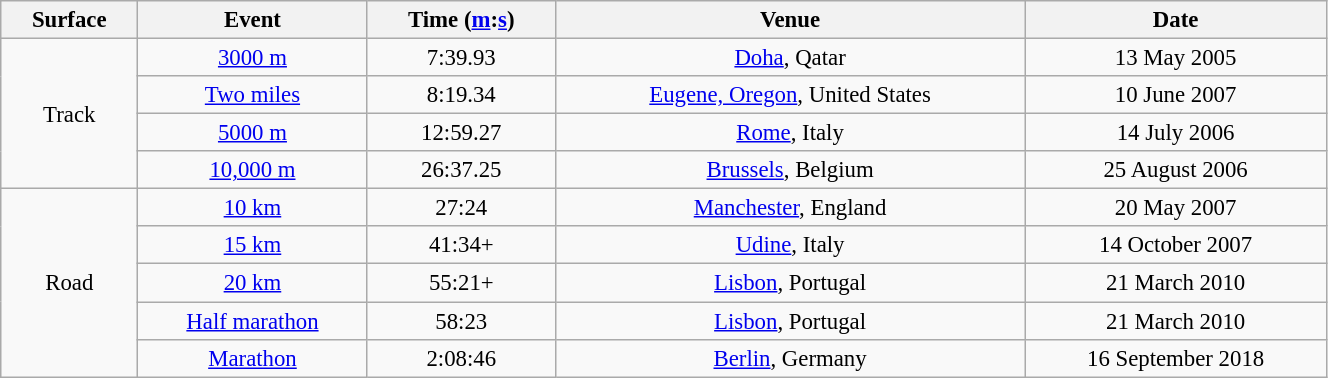<table class="wikitable"  style="text-align:center; font-size:95%; width:70%;">
<tr>
<th>Surface</th>
<th>Event</th>
<th>Time (<a href='#'>m</a>:<a href='#'>s</a>)</th>
<th>Venue</th>
<th>Date</th>
</tr>
<tr>
<td rowspan=4>Track</td>
<td><a href='#'>3000 m</a></td>
<td>7:39.93</td>
<td><a href='#'>Doha</a>, Qatar</td>
<td>13 May 2005</td>
</tr>
<tr>
<td><a href='#'>Two miles</a></td>
<td>8:19.34</td>
<td><a href='#'>Eugene, Oregon</a>, United States</td>
<td>10 June 2007</td>
</tr>
<tr>
<td><a href='#'>5000 m</a></td>
<td>12:59.27</td>
<td><a href='#'>Rome</a>, Italy</td>
<td>14 July 2006</td>
</tr>
<tr>
<td><a href='#'>10,000 m</a></td>
<td>26:37.25</td>
<td><a href='#'>Brussels</a>, Belgium</td>
<td>25 August 2006</td>
</tr>
<tr>
<td rowspan=5>Road</td>
<td><a href='#'>10 km</a></td>
<td>27:24</td>
<td><a href='#'>Manchester</a>, England</td>
<td>20 May 2007</td>
</tr>
<tr>
<td><a href='#'>15 km</a></td>
<td>41:34+</td>
<td><a href='#'>Udine</a>, Italy</td>
<td>14 October 2007</td>
</tr>
<tr>
<td><a href='#'>20 km</a></td>
<td>55:21+</td>
<td><a href='#'>Lisbon</a>, Portugal</td>
<td>21 March 2010</td>
</tr>
<tr>
<td><a href='#'>Half marathon</a></td>
<td>58:23</td>
<td><a href='#'>Lisbon</a>, Portugal</td>
<td>21 March 2010</td>
</tr>
<tr>
<td><a href='#'>Marathon</a></td>
<td>2:08:46</td>
<td><a href='#'>Berlin</a>, Germany</td>
<td>16 September 2018</td>
</tr>
</table>
